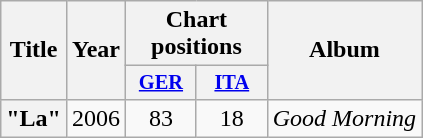<table class="wikitable plainrowheaders" style="text-align:center;">
<tr>
<th rowspan="2">Title</th>
<th rowspan="2">Year</th>
<th colspan="2">Chart positions</th>
<th rowspan="2">Album</th>
</tr>
<tr>
<th scope="col" style="width:3em;font-size:85%;"><a href='#'>GER</a><br></th>
<th scope="col" style="width:3em;font-size:85%;"><a href='#'>ITA</a><br></th>
</tr>
<tr>
<th scope="row">"La"</th>
<td>2006</td>
<td>83</td>
<td>18</td>
<td><em>Good Morning</em></td>
</tr>
</table>
